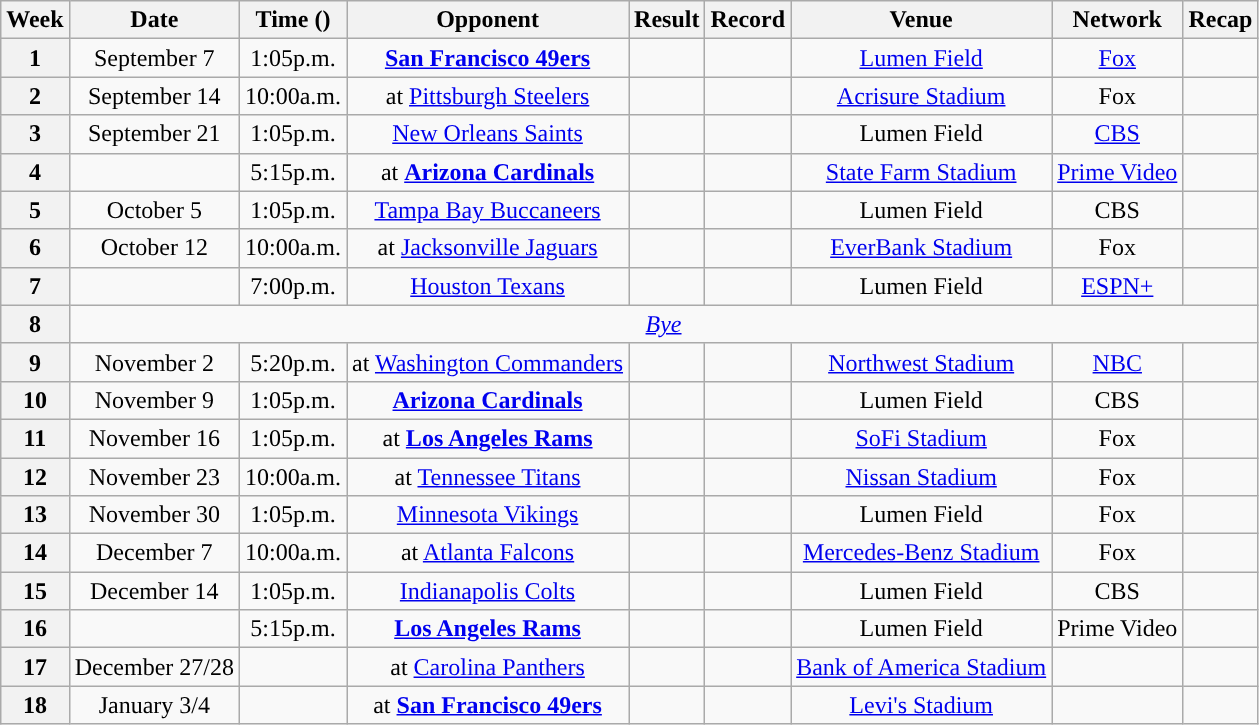<table class="wikitable" style="text-align:center">
<tr>
<th>Week</th>
<th>Date</th>
<th>Time (<a href='#'></a>)</th>
<th>Opponent</th>
<th>Result</th>
<th>Record</th>
<th>Venue</th>
<th>Network</th>
<th>Recap</th>
</tr>
<tr>
<th>1 </th>
<td>September 7</td>
<td>1:05p.m.</td>
<td><strong><a href='#'>San Francisco 49ers</a></strong></td>
<td></td>
<td></td>
<td><a href='#'>Lumen Field</a></td>
<td><a href='#'>Fox</a></td>
<td></td>
</tr>
<tr>
<th>2 </th>
<td>September 14</td>
<td>10:00a.m.</td>
<td>at <a href='#'>Pittsburgh Steelers</a></td>
<td></td>
<td></td>
<td><a href='#'>Acrisure Stadium</a></td>
<td>Fox</td>
<td></td>
</tr>
<tr>
<th>3 </th>
<td>September 21</td>
<td>1:05p.m.</td>
<td><a href='#'>New Orleans Saints</a></td>
<td></td>
<td></td>
<td>Lumen Field</td>
<td><a href='#'>CBS</a></td>
<td></td>
</tr>
<tr>
<th>4 </th>
<td></td>
<td>5:15p.m.</td>
<td>at <strong><a href='#'>Arizona Cardinals</a></strong></td>
<td></td>
<td></td>
<td><a href='#'>State Farm Stadium</a></td>
<td><a href='#'>Prime Video</a></td>
<td></td>
</tr>
<tr>
<th>5 </th>
<td>October 5</td>
<td>1:05p.m.</td>
<td><a href='#'>Tampa Bay Buccaneers</a></td>
<td></td>
<td></td>
<td>Lumen Field</td>
<td>CBS</td>
<td></td>
</tr>
<tr>
<th>6 </th>
<td>October 12</td>
<td>10:00a.m.</td>
<td>at <a href='#'>Jacksonville Jaguars</a></td>
<td></td>
<td></td>
<td><a href='#'>EverBank Stadium</a></td>
<td>Fox</td>
<td></td>
</tr>
<tr>
<th>7 </th>
<td></td>
<td>7:00p.m.</td>
<td><a href='#'>Houston Texans</a></td>
<td></td>
<td></td>
<td>Lumen Field</td>
<td><a href='#'>ESPN+</a></td>
<td></td>
</tr>
<tr>
<th>8</th>
<td colspan=8><em><a href='#'>Bye</a></em></td>
</tr>
<tr>
<th>9 </th>
<td>November 2</td>
<td>5:20p.m.</td>
<td>at <a href='#'>Washington Commanders</a></td>
<td></td>
<td></td>
<td><a href='#'>Northwest Stadium</a></td>
<td><a href='#'>NBC</a></td>
<td></td>
</tr>
<tr>
<th>10 </th>
<td>November 9</td>
<td>1:05p.m.</td>
<td><strong><a href='#'>Arizona Cardinals</a></strong></td>
<td></td>
<td></td>
<td>Lumen Field</td>
<td>CBS</td>
<td></td>
</tr>
<tr>
<th>11 </th>
<td>November 16</td>
<td>1:05p.m.</td>
<td>at <strong><a href='#'>Los Angeles Rams</a></strong></td>
<td></td>
<td></td>
<td><a href='#'>SoFi Stadium</a></td>
<td>Fox</td>
<td></td>
</tr>
<tr>
<th>12 </th>
<td>November 23</td>
<td>10:00a.m.</td>
<td>at <a href='#'>Tennessee Titans</a></td>
<td></td>
<td></td>
<td><a href='#'>Nissan Stadium</a></td>
<td>Fox</td>
<td></td>
</tr>
<tr>
<th>13 </th>
<td>November 30</td>
<td>1:05p.m.</td>
<td><a href='#'> Minnesota Vikings</a></td>
<td></td>
<td></td>
<td>Lumen Field</td>
<td>Fox</td>
<td></td>
</tr>
<tr>
<th>14 </th>
<td>December 7</td>
<td>10:00a.m.</td>
<td>at <a href='#'>Atlanta Falcons</a></td>
<td></td>
<td></td>
<td><a href='#'>Mercedes-Benz Stadium</a></td>
<td>Fox</td>
<td></td>
</tr>
<tr>
<th>15 </th>
<td>December 14</td>
<td>1:05p.m.</td>
<td><a href='#'>Indianapolis Colts</a></td>
<td></td>
<td></td>
<td>Lumen Field</td>
<td>CBS</td>
<td></td>
</tr>
<tr>
<th>16 </th>
<td></td>
<td>5:15p.m.</td>
<td><strong><a href='#'>Los Angeles Rams</a></strong></td>
<td></td>
<td></td>
<td>Lumen Field</td>
<td>Prime Video</td>
<td></td>
</tr>
<tr>
<th>17 </th>
<td>December 27/28</td>
<td></td>
<td>at <a href='#'>Carolina Panthers</a></td>
<td></td>
<td></td>
<td><a href='#'>Bank of America Stadium</a></td>
<td></td>
<td></td>
</tr>
<tr>
<th>18 </th>
<td>January 3/4</td>
<td></td>
<td>at <strong><a href='#'>San Francisco 49ers</a></strong></td>
<td></td>
<td></td>
<td><a href='#'>Levi's Stadium</a></td>
<td></td>
<td></td>
</tr>
</table>
